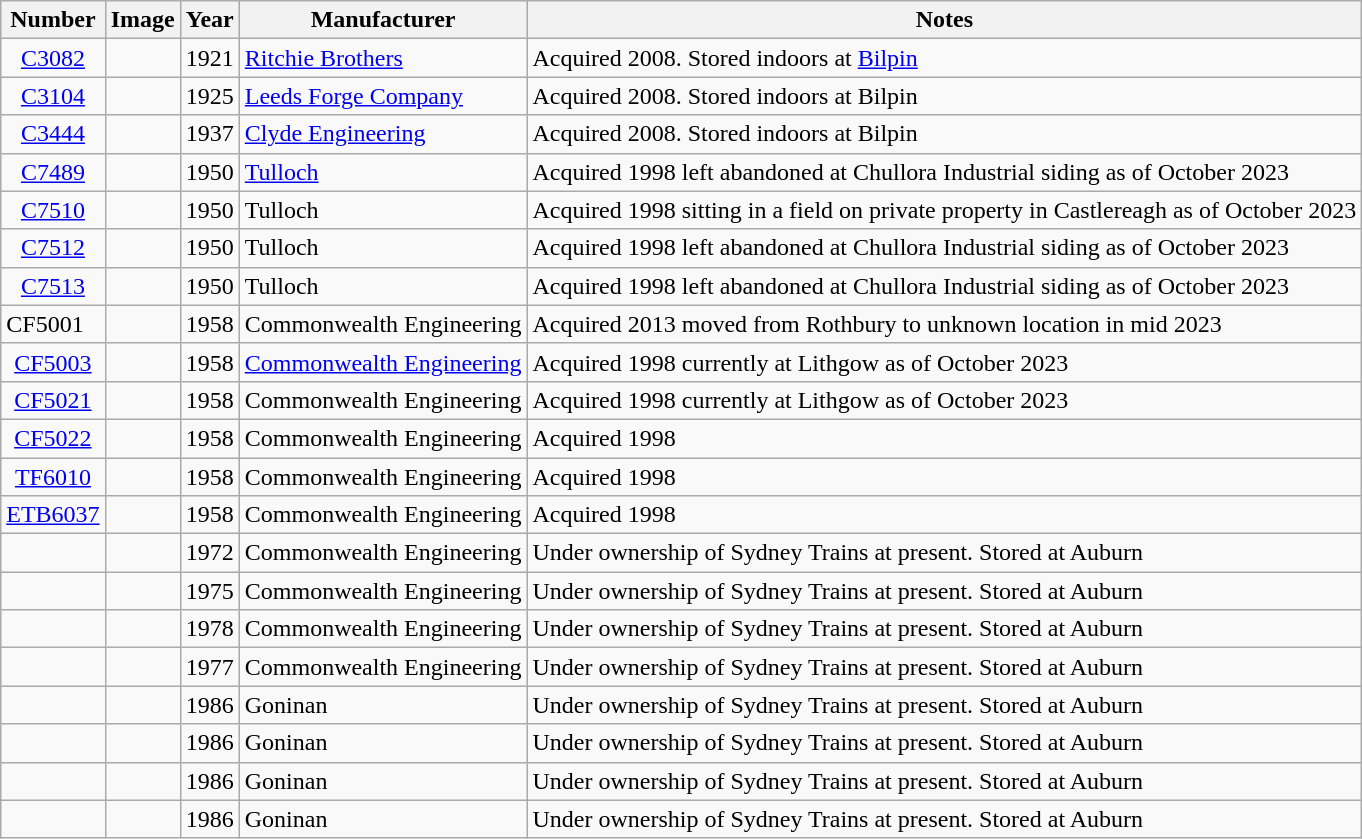<table class="wikitable">
<tr>
<th>Number</th>
<th>Image</th>
<th>Year</th>
<th>Manufacturer</th>
<th>Notes</th>
</tr>
<tr>
<td align=center><a href='#'>C3082</a></td>
<td></td>
<td>1921</td>
<td><a href='#'>Ritchie Brothers</a></td>
<td>Acquired 2008. Stored indoors at <a href='#'>Bilpin</a></td>
</tr>
<tr>
<td align=center><a href='#'>C3104</a></td>
<td></td>
<td>1925</td>
<td><a href='#'>Leeds Forge Company</a></td>
<td>Acquired 2008. Stored indoors at Bilpin</td>
</tr>
<tr>
<td align=center><a href='#'>C3444</a></td>
<td></td>
<td>1937</td>
<td><a href='#'>Clyde Engineering</a></td>
<td>Acquired 2008. Stored indoors at Bilpin</td>
</tr>
<tr>
<td align=center><a href='#'>C7489</a></td>
<td></td>
<td>1950</td>
<td><a href='#'>Tulloch</a></td>
<td>Acquired 1998 left abandoned at Chullora Industrial siding as of October 2023</td>
</tr>
<tr>
<td align=center><a href='#'>C7510</a></td>
<td></td>
<td>1950</td>
<td>Tulloch</td>
<td>Acquired 1998 sitting in a field on private property in Castlereagh as of October 2023</td>
</tr>
<tr>
<td align=center><a href='#'>C7512</a></td>
<td></td>
<td>1950</td>
<td>Tulloch</td>
<td>Acquired 1998 left abandoned at Chullora Industrial siding as of October 2023</td>
</tr>
<tr>
<td align=center><a href='#'>C7513</a></td>
<td></td>
<td>1950</td>
<td>Tulloch</td>
<td>Acquired 1998 left abandoned at Chullora Industrial siding as of October 2023</td>
</tr>
<tr>
<td>CF5001</td>
<td></td>
<td>1958</td>
<td>Commonwealth Engineering</td>
<td>Acquired 2013 moved from Rothbury to unknown location in mid 2023</td>
</tr>
<tr>
<td align=center><a href='#'>CF5003</a></td>
<td></td>
<td>1958</td>
<td><a href='#'>Commonwealth Engineering</a></td>
<td>Acquired 1998 currently at Lithgow as of October 2023</td>
</tr>
<tr>
<td align=center><a href='#'>CF5021</a></td>
<td></td>
<td>1958</td>
<td>Commonwealth Engineering</td>
<td>Acquired 1998 currently at Lithgow as of October 2023</td>
</tr>
<tr>
<td align=center><a href='#'>CF5022</a></td>
<td></td>
<td>1958</td>
<td>Commonwealth Engineering</td>
<td>Acquired 1998</td>
</tr>
<tr>
<td align=center><a href='#'>TF6010</a></td>
<td></td>
<td>1958</td>
<td>Commonwealth Engineering</td>
<td>Acquired 1998</td>
</tr>
<tr>
<td align=center><a href='#'>ETB6037</a></td>
<td></td>
<td>1958</td>
<td>Commonwealth Engineering</td>
<td>Acquired 1998</td>
</tr>
<tr>
<td></td>
<td></td>
<td>1972</td>
<td>Commonwealth Engineering</td>
<td>Under ownership of Sydney Trains at present. Stored at Auburn</td>
</tr>
<tr>
<td></td>
<td></td>
<td>1975</td>
<td>Commonwealth Engineering</td>
<td>Under ownership of Sydney Trains at present. Stored at Auburn</td>
</tr>
<tr>
<td></td>
<td></td>
<td>1978</td>
<td>Commonwealth Engineering</td>
<td>Under ownership of Sydney Trains at present. Stored at Auburn</td>
</tr>
<tr>
<td></td>
<td></td>
<td>1977</td>
<td>Commonwealth Engineering</td>
<td>Under ownership of Sydney Trains at present. Stored at Auburn</td>
</tr>
<tr>
<td></td>
<td></td>
<td>1986</td>
<td>Goninan</td>
<td>Under ownership of Sydney Trains at present. Stored at Auburn</td>
</tr>
<tr>
<td></td>
<td></td>
<td>1986</td>
<td>Goninan</td>
<td>Under ownership of Sydney Trains at present. Stored at Auburn</td>
</tr>
<tr>
<td></td>
<td></td>
<td>1986</td>
<td>Goninan</td>
<td>Under ownership of Sydney Trains at present. Stored at Auburn</td>
</tr>
<tr>
<td></td>
<td></td>
<td>1986</td>
<td>Goninan</td>
<td>Under ownership of Sydney Trains at present. Stored at Auburn</td>
</tr>
</table>
